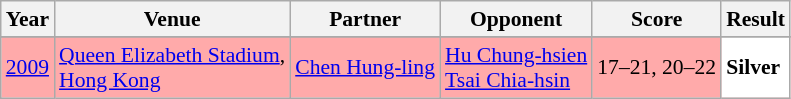<table class="sortable wikitable" style="font-size: 90%;">
<tr>
<th>Year</th>
<th>Venue</th>
<th>Partner</th>
<th>Opponent</th>
<th>Score</th>
<th>Result</th>
</tr>
<tr>
</tr>
<tr style="background:#FFAAAA">
<td align="center"><a href='#'>2009</a></td>
<td align="left"><a href='#'>Queen Elizabeth Stadium</a>,<br><a href='#'>Hong Kong</a></td>
<td align="left"> <a href='#'>Chen Hung-ling</a></td>
<td align="left"> <a href='#'>Hu Chung-hsien</a><br> <a href='#'>Tsai Chia-hsin</a></td>
<td align="left">17–21, 20–22</td>
<td style="text-align:left; background:white"> <strong>Silver</strong></td>
</tr>
</table>
